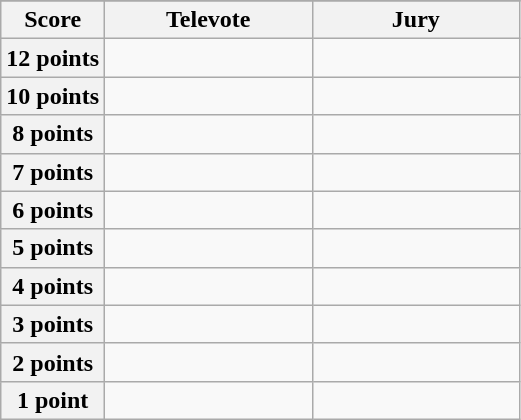<table class="wikitable">
<tr>
</tr>
<tr>
<th scope="col" width="20%">Score</th>
<th scope="col" width="40%">Televote</th>
<th scope="col" width="40%">Jury</th>
</tr>
<tr>
<th scope="row">12 points</th>
<td></td>
<td></td>
</tr>
<tr>
<th scope="row">10 points</th>
<td></td>
<td></td>
</tr>
<tr>
<th scope="row">8 points</th>
<td></td>
<td></td>
</tr>
<tr>
<th scope="row">7 points</th>
<td></td>
<td></td>
</tr>
<tr>
<th scope="row">6 points</th>
<td></td>
<td></td>
</tr>
<tr>
<th scope="row">5 points</th>
<td></td>
<td></td>
</tr>
<tr>
<th scope="row">4 points</th>
<td></td>
<td></td>
</tr>
<tr>
<th scope="row">3 points</th>
<td></td>
<td></td>
</tr>
<tr>
<th scope="row">2 points</th>
<td></td>
<td></td>
</tr>
<tr>
<th scope="row">1 point</th>
<td></td>
<td></td>
</tr>
</table>
